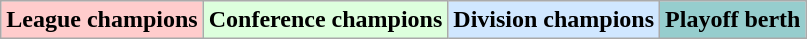<table class="wikitable">
<tr>
<td align="center" bgcolor="#FFCCCC"><strong>League champions</strong></td>
<td align="center" bgcolor="#ddffdd"><strong>Conference champions</strong></td>
<td align="center" bgcolor="#D0E7FF"><strong>Division champions</strong></td>
<td align="center" bgcolor="#96CDCD"><strong>Playoff berth</strong></td>
</tr>
</table>
